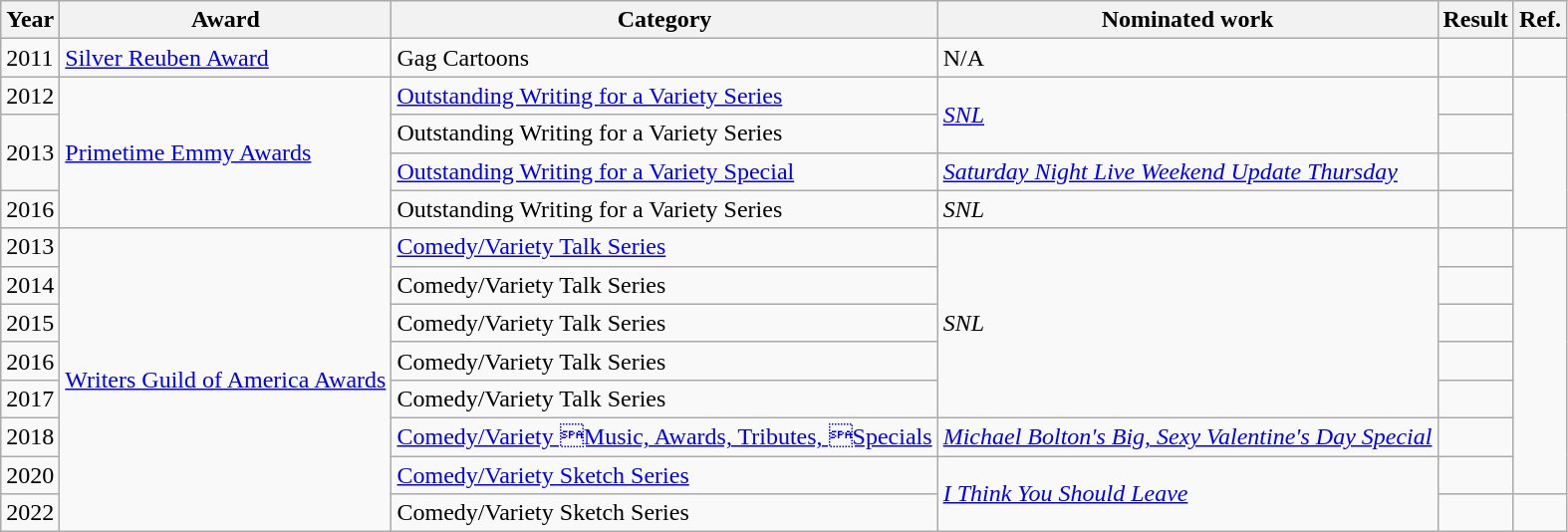<table class="wikitable sortable">
<tr>
<th>Year</th>
<th>Award</th>
<th>Category</th>
<th>Nominated work</th>
<th>Result</th>
<th>Ref.</th>
</tr>
<tr>
<td>2011</td>
<td><a href='#'>Silver Reuben Award</a></td>
<td>Gag Cartoons</td>
<td>N/A</td>
<td></td>
<td></td>
</tr>
<tr>
<td>2012</td>
<td rowspan="4"><a href='#'>Primetime Emmy Awards</a></td>
<td><a href='#'>Outstanding Writing for a Variety Series</a></td>
<td rowspan="2"><em><a href='#'>SNL</a></em></td>
<td></td>
<td rowspan="4"></td>
</tr>
<tr>
<td rowspan="2">2013</td>
<td>Outstanding Writing for a Variety Series</td>
<td></td>
</tr>
<tr>
<td><a href='#'>Outstanding Writing for a Variety Special</a></td>
<td><em><a href='#'>Saturday Night Live Weekend Update Thursday</a></em></td>
<td></td>
</tr>
<tr>
<td>2016</td>
<td>Outstanding Writing for a Variety Series</td>
<td><em>SNL</em></td>
<td></td>
</tr>
<tr>
<td>2013</td>
<td rowspan="8"><a href='#'>Writers Guild of America Awards</a></td>
<td><a href='#'>Comedy/Variety Talk Series</a></td>
<td rowspan="5"><em>SNL</em></td>
<td></td>
<td rowspan="7"></td>
</tr>
<tr>
<td>2014</td>
<td>Comedy/Variety Talk Series</td>
<td></td>
</tr>
<tr>
<td>2015</td>
<td>Comedy/Variety Talk Series</td>
<td></td>
</tr>
<tr>
<td>2016</td>
<td>Comedy/Variety Talk Series</td>
<td></td>
</tr>
<tr>
<td>2017</td>
<td>Comedy/Variety Talk Series</td>
<td></td>
</tr>
<tr>
<td>2018</td>
<td><a href='#'>Comedy/Variety Music, Awards, Tributes, Specials</a></td>
<td><em><a href='#'>Michael Bolton's Big, Sexy Valentine's Day Special</a></em></td>
<td></td>
</tr>
<tr>
<td>2020</td>
<td><a href='#'>Comedy/Variety Sketch Series</a></td>
<td rowspan="2"><em><a href='#'>I Think You Should Leave</a></em></td>
<td></td>
</tr>
<tr>
<td>2022</td>
<td>Comedy/Variety Sketch Series</td>
<td></td>
<td></td>
</tr>
</table>
